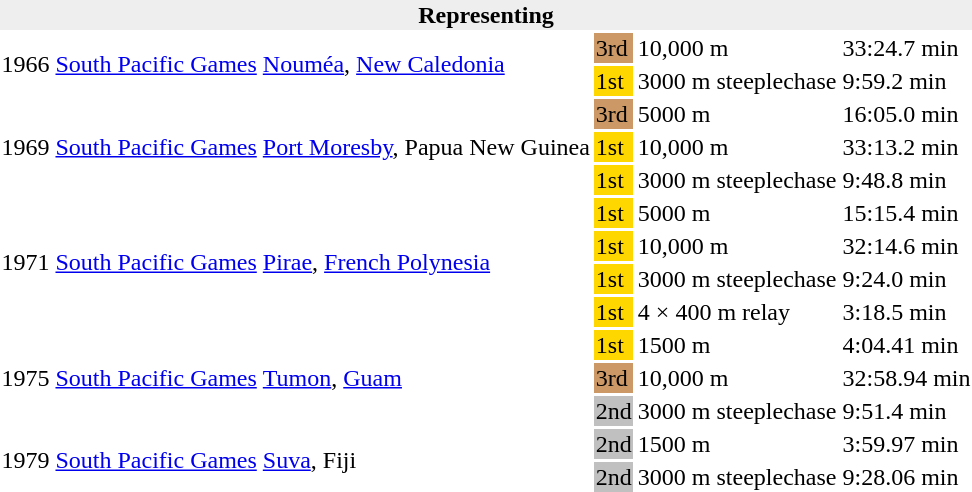<table>
<tr>
<th bgcolor="#eeeeee" colspan="6">Representing </th>
</tr>
<tr>
<td rowspan=2>1966</td>
<td rowspan=2><a href='#'>South Pacific Games</a></td>
<td rowspan=2><a href='#'>Nouméa</a>, <a href='#'>New Caledonia</a></td>
<td bgcolor=cc9966>3rd</td>
<td>10,000 m</td>
<td>33:24.7 min</td>
</tr>
<tr>
<td bgcolor=gold>1st</td>
<td>3000 m steeplechase</td>
<td>9:59.2 min</td>
</tr>
<tr>
<td rowspan=3>1969</td>
<td rowspan=3><a href='#'>South Pacific Games</a></td>
<td rowspan=3><a href='#'>Port Moresby</a>, Papua New Guinea</td>
<td bgcolor=cc9966>3rd</td>
<td>5000 m</td>
<td>16:05.0 min</td>
</tr>
<tr>
<td bgcolor=gold>1st</td>
<td>10,000 m</td>
<td>33:13.2 min</td>
</tr>
<tr>
<td bgcolor=gold>1st</td>
<td>3000 m steeplechase</td>
<td>9:48.8 min</td>
</tr>
<tr>
<td rowspan=4>1971</td>
<td rowspan=4><a href='#'>South Pacific Games</a></td>
<td rowspan=4><a href='#'>Pirae</a>, <a href='#'>French Polynesia</a></td>
<td bgcolor=gold>1st</td>
<td>5000 m</td>
<td>15:15.4 min</td>
</tr>
<tr>
<td bgcolor=gold>1st</td>
<td>10,000 m</td>
<td>32:14.6 min</td>
</tr>
<tr>
<td bgcolor=gold>1st</td>
<td>3000 m steeplechase</td>
<td>9:24.0 min</td>
</tr>
<tr>
<td bgcolor=gold>1st</td>
<td>4 × 400 m relay</td>
<td>3:18.5 min</td>
</tr>
<tr>
<td rowspan=3>1975</td>
<td rowspan=3><a href='#'>South Pacific Games</a></td>
<td rowspan=3><a href='#'>Tumon</a>, <a href='#'>Guam</a></td>
<td bgcolor=gold>1st</td>
<td>1500 m</td>
<td>4:04.41 min</td>
</tr>
<tr>
<td bgcolor=cc9966>3rd</td>
<td>10,000 m</td>
<td>32:58.94 min</td>
</tr>
<tr>
<td bgcolor=silver>2nd</td>
<td>3000 m steeplechase</td>
<td>9:51.4 min</td>
</tr>
<tr>
<td rowspan=2>1979</td>
<td rowspan=2><a href='#'>South Pacific Games</a></td>
<td rowspan=2><a href='#'>Suva</a>, Fiji</td>
<td bgcolor=silver>2nd</td>
<td>1500 m</td>
<td>3:59.97 min</td>
</tr>
<tr>
<td bgcolor=silver>2nd</td>
<td>3000 m steeplechase</td>
<td>9:28.06 min</td>
</tr>
</table>
